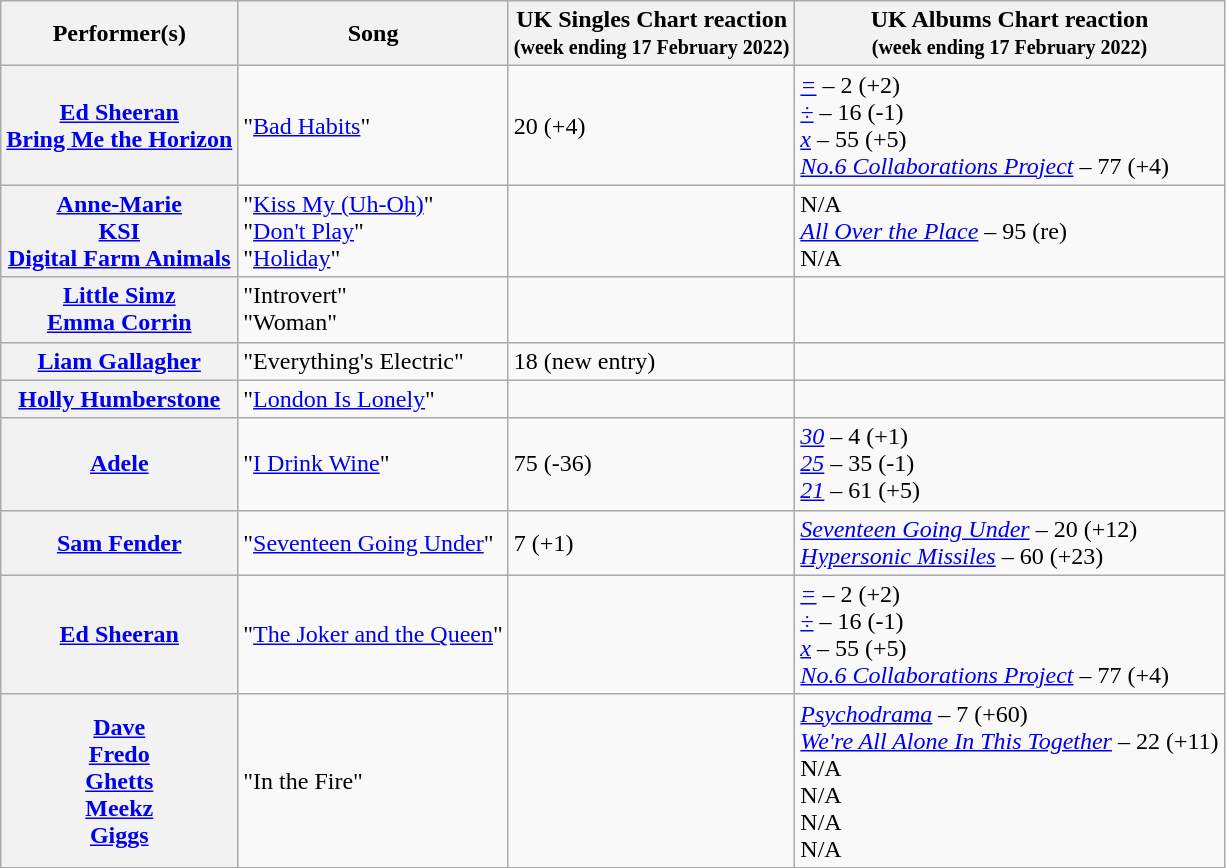<table class="wikitable plainrowheaders">
<tr>
<th scope="col">Performer(s)</th>
<th scope="col">Song</th>
<th>UK Singles Chart reaction<br><small>(week ending 17 February 2022)</small></th>
<th>UK Albums Chart reaction<br><small>(week ending 17 February 2022)</small></th>
</tr>
<tr>
<th scope="row"><a href='#'>Ed Sheeran</a><br><a href='#'>Bring Me the Horizon</a></th>
<td>"<a href='#'>Bad Habits</a>"</td>
<td>20 (+4)</td>
<td><em><a href='#'>=</a></em> – 2 (+2)<br><em><a href='#'>÷</a></em> – 16 (-1)<br><em><a href='#'>x</a></em> – 55 (+5)<br><em><a href='#'>No.6 Collaborations Project</a></em> – 77 (+4)</td>
</tr>
<tr>
<th scope="row"><a href='#'>Anne-Marie</a><br><a href='#'>KSI</a><br><a href='#'>Digital Farm Animals</a></th>
<td>"<a href='#'>Kiss My (Uh-Oh)</a>"<br>"<a href='#'>Don't Play</a>"<br>"<a href='#'>Holiday</a>"</td>
<td></td>
<td>N/A<br><em><a href='#'>All Over the Place</a></em> – 95 (re)<br>N/A</td>
</tr>
<tr>
<th scope="row"><a href='#'>Little Simz</a> <br> <a href='#'>Emma Corrin</a></th>
<td>"Introvert"<br>"Woman"</td>
<td></td>
<td></td>
</tr>
<tr>
<th scope="row"><a href='#'>Liam Gallagher</a></th>
<td>"Everything's Electric"</td>
<td>18 (new entry)</td>
<td></td>
</tr>
<tr>
<th scope="row"><a href='#'>Holly Humberstone</a></th>
<td>"<a href='#'>London Is Lonely</a>"</td>
<td></td>
<td></td>
</tr>
<tr>
<th scope="row"><a href='#'>Adele</a></th>
<td>"<a href='#'>I Drink Wine</a>"</td>
<td>75 (-36)</td>
<td><em><a href='#'>30</a></em> – 4 (+1)<br><em><a href='#'>25</a></em> – 35 (-1)<br><em><a href='#'>21</a></em> – 61 (+5)</td>
</tr>
<tr>
<th scope="row"><a href='#'>Sam Fender</a></th>
<td>"<a href='#'>Seventeen Going Under</a>"</td>
<td>7 (+1)</td>
<td><em><a href='#'>Seventeen Going Under</a></em> – 20 (+12)<br><em><a href='#'>Hypersonic Missiles</a></em> – 60 (+23)</td>
</tr>
<tr>
<th scope="row"><a href='#'>Ed Sheeran</a></th>
<td>"<a href='#'>The Joker and the Queen</a>"</td>
<td></td>
<td><em><a href='#'>=</a></em> – 2 (+2)<br><em><a href='#'>÷</a></em> – 16 (-1)<br><em><a href='#'>x</a></em> – 55 (+5)<br><em><a href='#'>No.6 Collaborations Project</a></em> – 77 (+4)</td>
</tr>
<tr>
<th scope="row"><a href='#'>Dave</a><br><a href='#'>Fredo</a><br><a href='#'>Ghetts</a><br><a href='#'>Meekz</a><br><a href='#'>Giggs</a></th>
<td>"In the Fire"</td>
<td></td>
<td><em><a href='#'>Psychodrama</a></em> – 7 (+60)<br><em><a href='#'>We're All Alone In This Together</a></em> – 22 (+11)<br>N/A<br>N/A<br>N/A<br>N/A</td>
</tr>
</table>
